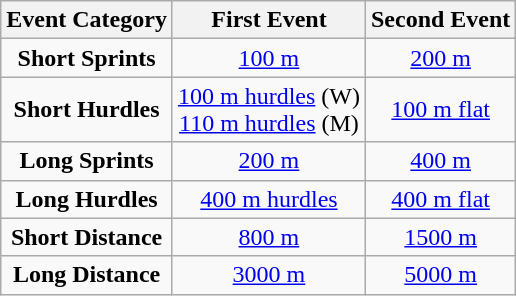<table class="wikitable">
<tr>
<th>Event Category</th>
<th>First Event</th>
<th>Second Event</th>
</tr>
<tr>
<td align=center><strong>Short Sprints</strong></td>
<td align=center><a href='#'>100 m</a></td>
<td align=center><a href='#'>200 m</a></td>
</tr>
<tr>
<td align=center><strong>Short Hurdles</strong></td>
<td align=center><a href='#'>100 m hurdles</a> (W)<br><a href='#'>110 m hurdles</a> (M)</td>
<td align=center><a href='#'>100 m flat</a></td>
</tr>
<tr>
<td align=center><strong>Long Sprints</strong></td>
<td align=center><a href='#'>200 m</a></td>
<td align=center><a href='#'>400 m</a></td>
</tr>
<tr>
<td align=center><strong>Long Hurdles</strong></td>
<td align=center><a href='#'>400 m hurdles</a></td>
<td align=center><a href='#'>400 m flat</a></td>
</tr>
<tr>
<td align=center><strong>Short Distance</strong></td>
<td align=center><a href='#'>800 m</a></td>
<td align=center><a href='#'>1500 m</a></td>
</tr>
<tr>
<td align=center><strong>Long Distance</strong></td>
<td align=center><a href='#'>3000 m</a></td>
<td align=center><a href='#'>5000 m</a></td>
</tr>
</table>
